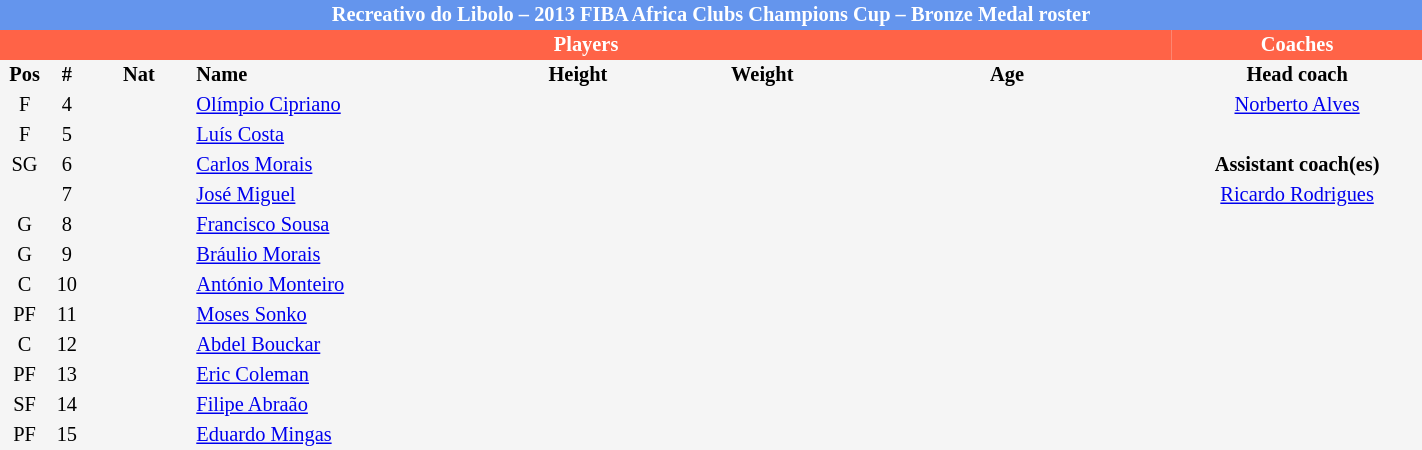<table border=0 cellpadding=2 cellspacing=0  |- bgcolor=#f5f5f5 style="text-align:center; font-size:85%;" width=75%>
<tr>
<td colspan="8" style="background: #6495ed; color: white"><strong>Recreativo do Libolo – 2013 FIBA Africa Clubs Champions Cup – Bronze Medal roster</strong></td>
</tr>
<tr>
<td colspan="7" style="background: #ff6347; color: white"><strong>Players</strong></td>
<td style="background: #ff6347; color: white"><strong>Coaches</strong></td>
</tr>
<tr style="background=#f5f5f5; color: black">
<th width=5px>Pos</th>
<th width=5px>#</th>
<th width=50px>Nat</th>
<th width=135px align=left>Name</th>
<th width=100px>Height</th>
<th width=75px>Weight</th>
<th width=160px>Age</th>
<th width=120px>Head coach</th>
</tr>
<tr>
<td>F</td>
<td>4</td>
<td></td>
<td align=left><a href='#'>Olímpio Cipriano</a></td>
<td><span></span></td>
<td><span></span></td>
<td><span></span></td>
<td> <a href='#'>Norberto Alves</a></td>
</tr>
<tr>
<td>F</td>
<td>5</td>
<td></td>
<td align=left><a href='#'>Luís Costa</a></td>
<td><span></span></td>
<td><span></span></td>
<td><span></span></td>
</tr>
<tr>
<td>SG</td>
<td>6</td>
<td></td>
<td align=left><a href='#'>Carlos Morais</a></td>
<td><span></span></td>
<td><span></span></td>
<td><span></span></td>
<td><strong>Assistant coach(es)</strong></td>
</tr>
<tr>
<td></td>
<td>7</td>
<td></td>
<td align=left><a href='#'>José Miguel</a></td>
<td></td>
<td></td>
<td><span></span></td>
<td> <a href='#'>Ricardo Rodrigues</a></td>
</tr>
<tr>
<td>G</td>
<td>8</td>
<td></td>
<td align=left><a href='#'>Francisco Sousa</a></td>
<td><span></span></td>
<td></td>
<td><span></span></td>
</tr>
<tr>
<td>G</td>
<td>9</td>
<td></td>
<td align=left><a href='#'>Bráulio Morais</a></td>
<td><span></span></td>
<td><span></span></td>
<td><span></span></td>
</tr>
<tr>
<td>C</td>
<td>10</td>
<td></td>
<td align=left><a href='#'>António Monteiro</a></td>
<td><span></span></td>
<td></td>
<td><span></span></td>
</tr>
<tr>
<td>PF</td>
<td>11</td>
<td></td>
<td align=left><a href='#'>Moses Sonko</a></td>
<td><span></span></td>
<td><span></span></td>
<td><span></span></td>
</tr>
<tr>
<td>C</td>
<td>12</td>
<td></td>
<td align=left><a href='#'>Abdel Bouckar</a></td>
<td><span></span></td>
<td><span></span></td>
<td><span></span></td>
</tr>
<tr>
<td>PF</td>
<td>13</td>
<td></td>
<td align=left><a href='#'>Eric Coleman</a></td>
<td><span></span></td>
<td><span></span></td>
<td><span></span></td>
</tr>
<tr>
<td>SF</td>
<td>14</td>
<td></td>
<td align=left><a href='#'>Filipe Abraão</a></td>
<td><span></span></td>
<td><span></span></td>
<td><span></span></td>
</tr>
<tr>
<td>PF</td>
<td>15</td>
<td></td>
<td align=left><a href='#'>Eduardo Mingas</a></td>
<td><span></span></td>
<td><span></span></td>
<td><span></span></td>
</tr>
</table>
